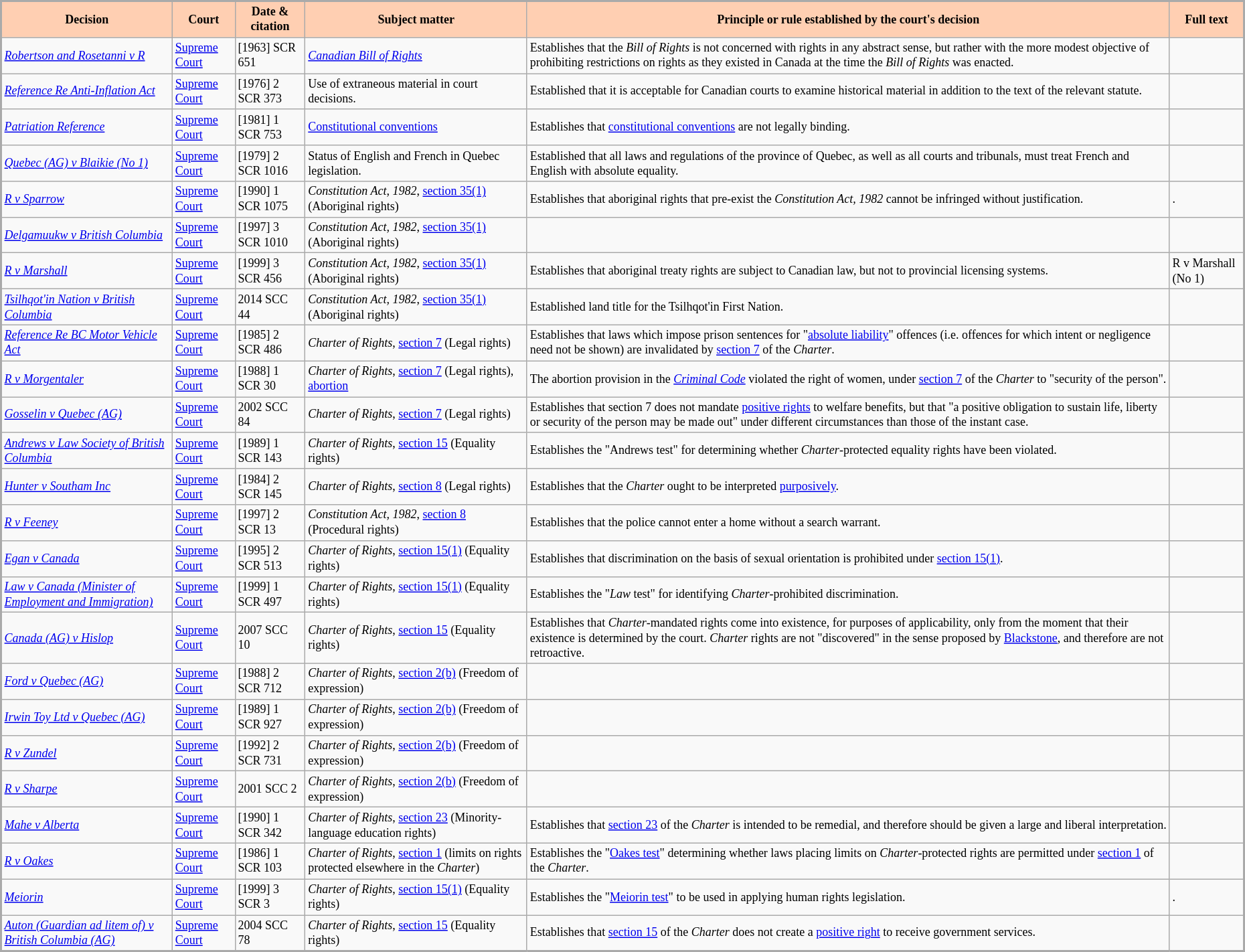<table class="wikitable sortable" border="1" align="left" cellpadding="1" cellspacing="0" style="margin: 0.5em 1em 1em; background:FFFFFF; border: 2px #aaaaaa solid; border-collapse: collapse; font-size: 75%; ">
<tr>
<th align="center" style="background:#FFCFB2;">Decision</th>
<th align="center" style="background:#FFCFB2;">Court</th>
<th align="center" style="background:#FFCFB2;">Date & citation</th>
<th align="center" style="background:#FFCFB2;">Subject matter</th>
<th align="center" style="background:#FFCFB2;">Principle or rule established by the court's decision</th>
<th align="center" style="background:#FFCFB2;">Full text</th>
</tr>
<tr>
<td><em><a href='#'>Robertson and Rosetanni v R</a></em></td>
<td><a href='#'>Supreme Court</a></td>
<td>[1963] SCR 651</td>
<td><em><a href='#'>Canadian Bill of Rights</a></em></td>
<td>Establishes that the <em>Bill of Rights</em> is not concerned with rights in any abstract sense, but rather with the more modest objective of prohibiting restrictions on rights as they existed in Canada at the time the <em>Bill of Rights</em> was enacted.</td>
<td></td>
</tr>
<tr>
<td><em><a href='#'>Reference Re Anti-Inflation Act</a></em></td>
<td><a href='#'>Supreme Court</a></td>
<td>[1976] 2 SCR 373</td>
<td>Use of extraneous material in court decisions.</td>
<td>Established that it is acceptable for Canadian courts to examine historical material in addition to the text of the relevant statute.</td>
<td></td>
</tr>
<tr>
<td><em><a href='#'>Patriation Reference</a></em></td>
<td><a href='#'>Supreme Court</a></td>
<td>[1981] 1 SCR 753</td>
<td><a href='#'>Constitutional conventions</a></td>
<td>Establishes that <a href='#'>constitutional conventions</a> are not legally binding.</td>
<td></td>
</tr>
<tr>
<td><em><a href='#'>Quebec (AG) v Blaikie (No 1)</a></em></td>
<td><a href='#'>Supreme Court</a></td>
<td>[1979] 2 SCR 1016</td>
<td>Status of English and French in Quebec legislation.</td>
<td>Established that all laws and regulations of the province of Quebec, as well as all courts and tribunals, must treat French and English with absolute equality.</td>
<td></td>
</tr>
<tr>
<td><em><a href='#'>R v Sparrow</a></em></td>
<td><a href='#'>Supreme Court</a></td>
<td>[1990] 1 SCR 1075</td>
<td><em>Constitution Act, 1982</em>, <a href='#'>section 35(1)</a> (Aboriginal rights)</td>
<td>Establishes that aboriginal rights that pre-exist the <em>Constitution Act, 1982</em> cannot be infringed without justification.</td>
<td>.</td>
</tr>
<tr>
<td><em><a href='#'>Delgamuukw v British Columbia</a></em></td>
<td><a href='#'>Supreme Court</a></td>
<td>[1997] 3 SCR 1010</td>
<td><em>Constitution Act, 1982</em>, <a href='#'>section 35(1)</a> (Aboriginal rights)</td>
<td></td>
<td></td>
</tr>
<tr>
<td><em><a href='#'>R v Marshall</a></em></td>
<td><a href='#'>Supreme Court</a></td>
<td>[1999] 3 SCR 456</td>
<td><em>Constitution Act, 1982</em>, <a href='#'>section 35(1)</a> (Aboriginal rights)</td>
<td>Establishes that aboriginal treaty rights are subject to Canadian law, but not to provincial licensing systems.</td>
<td>R v Marshall (No 1)</td>
</tr>
<tr>
<td><em><a href='#'>Tsilhqot'in Nation v British Columbia</a></em></td>
<td><a href='#'>Supreme Court</a></td>
<td>2014 SCC 44</td>
<td><em>Constitution Act, 1982</em>, <a href='#'>section 35(1)</a> (Aboriginal rights)</td>
<td>Established land title for the Tsilhqot'in First Nation.</td>
<td></td>
</tr>
<tr>
<td><em><a href='#'>Reference Re BC Motor Vehicle Act</a></em></td>
<td><a href='#'>Supreme Court</a></td>
<td>[1985] 2 SCR 486</td>
<td><em>Charter of Rights</em>, <a href='#'>section 7</a> (Legal rights)</td>
<td>Establishes that laws which impose prison sentences for "<a href='#'>absolute liability</a>" offences (i.e. offences for which intent or negligence need not be shown) are invalidated by <a href='#'>section 7</a> of the <em>Charter</em>.</td>
<td></td>
</tr>
<tr>
<td><em><a href='#'>R v Morgentaler</a></em></td>
<td><a href='#'>Supreme Court</a></td>
<td>[1988] 1 SCR 30</td>
<td><em>Charter of Rights</em>, <a href='#'>section 7</a> (Legal rights), <a href='#'>abortion</a></td>
<td>The abortion provision in the <em><a href='#'>Criminal Code</a></em> violated the right of women, under <a href='#'>section 7</a> of the <em>Charter</em> to "security of the person".</td>
<td></td>
</tr>
<tr>
<td><em><a href='#'>Gosselin v Quebec (AG)</a></em></td>
<td><a href='#'>Supreme Court</a></td>
<td>2002 SCC 84</td>
<td><em>Charter of Rights</em>, <a href='#'>section 7</a> (Legal rights)</td>
<td>Establishes that section 7 does not mandate <a href='#'>positive rights</a> to welfare benefits, but that "a positive obligation to sustain life, liberty or security of the person may be made out" under different circumstances than those of the instant case.</td>
<td></td>
</tr>
<tr>
<td><em><a href='#'>Andrews v Law Society of British Columbia</a></em></td>
<td><a href='#'>Supreme Court</a></td>
<td>[1989] 1 SCR 143</td>
<td><em>Charter of Rights</em>, <a href='#'>section 15</a> (Equality rights)</td>
<td>Establishes the "Andrews test" for determining whether <em>Charter</em>-protected equality rights have been violated.</td>
<td></td>
</tr>
<tr>
<td><em><a href='#'>Hunter v Southam Inc</a></em></td>
<td><a href='#'>Supreme Court</a></td>
<td>[1984] 2 SCR 145</td>
<td><em>Charter of Rights</em>, <a href='#'>section 8</a> (Legal rights)</td>
<td>Establishes that the <em>Charter</em> ought to be interpreted <a href='#'>purposively</a>.</td>
<td></td>
</tr>
<tr>
<td><em><a href='#'>R v Feeney</a></em></td>
<td><a href='#'>Supreme Court</a></td>
<td>[1997] 2 SCR 13</td>
<td><em>Constitution Act, 1982</em>, <a href='#'>section 8</a> (Procedural rights)</td>
<td>Establishes that the police cannot enter a home without a search warrant.</td>
<td></td>
</tr>
<tr>
<td><em><a href='#'>Egan v Canada</a></em></td>
<td><a href='#'>Supreme Court</a></td>
<td>[1995] 2 SCR 513</td>
<td><em>Charter of Rights</em>, <a href='#'>section 15(1)</a> (Equality rights)</td>
<td>Establishes that discrimination on the basis of sexual orientation is prohibited under <a href='#'>section 15(1)</a>.</td>
<td></td>
</tr>
<tr>
<td><em><a href='#'>Law v Canada (Minister of Employment and Immigration)</a></em></td>
<td><a href='#'>Supreme Court</a></td>
<td>[1999] 1 SCR 497</td>
<td><em>Charter of Rights</em>, <a href='#'>section 15(1)</a> (Equality rights)</td>
<td>Establishes the "<em>Law</em> test" for identifying <em>Charter</em>-prohibited discrimination.</td>
<td></td>
</tr>
<tr>
<td><em><a href='#'>Canada (AG) v Hislop</a></em></td>
<td><a href='#'>Supreme Court</a></td>
<td>2007 SCC 10</td>
<td><em>Charter of Rights</em>, <a href='#'>section 15</a> (Equality rights)</td>
<td>Establishes that <em>Charter</em>-mandated rights come into existence, for purposes of applicability, only from the moment that their existence is determined by the court. <em>Charter</em> rights are not "discovered" in the sense proposed by <a href='#'>Blackstone</a>, and therefore are not retroactive.</td>
<td></td>
</tr>
<tr>
<td><em><a href='#'>Ford v Quebec (AG)</a></em></td>
<td><a href='#'>Supreme Court</a></td>
<td>[1988] 2 SCR 712</td>
<td><em>Charter of Rights</em>, <a href='#'>section 2(b)</a> (Freedom of expression)</td>
<td></td>
<td></td>
</tr>
<tr>
<td><em><a href='#'>Irwin Toy Ltd v Quebec (AG)</a></em></td>
<td><a href='#'>Supreme Court</a></td>
<td>[1989] 1 SCR 927</td>
<td><em>Charter of Rights</em>, <a href='#'>section 2(b)</a> (Freedom of expression)</td>
<td></td>
<td></td>
</tr>
<tr>
<td><em><a href='#'>R v Zundel</a></em></td>
<td><a href='#'>Supreme Court</a></td>
<td>[1992] 2 SCR 731</td>
<td><em>Charter of Rights</em>, <a href='#'>section 2(b)</a> (Freedom of expression)</td>
<td></td>
<td></td>
</tr>
<tr>
<td><em><a href='#'>R v Sharpe</a></em></td>
<td><a href='#'>Supreme Court</a></td>
<td>2001 SCC 2</td>
<td><em>Charter of Rights</em>, <a href='#'>section 2(b)</a> (Freedom of expression)</td>
<td></td>
<td></td>
</tr>
<tr>
<td><em><a href='#'>Mahe v Alberta</a></em></td>
<td><a href='#'>Supreme Court</a></td>
<td>[1990] 1 SCR 342</td>
<td><em>Charter of Rights</em>, <a href='#'>section 23</a> (Minority-language education rights)</td>
<td>Establishes that <a href='#'>section 23</a> of the <em>Charter</em> is intended to be remedial, and therefore should be given a large and liberal interpretation.</td>
<td></td>
</tr>
<tr>
<td><em><a href='#'>R v Oakes</a></em></td>
<td><a href='#'>Supreme Court</a></td>
<td>[1986] 1 SCR 103</td>
<td><em>Charter of Rights</em>, <a href='#'>section 1</a> (limits on rights protected elsewhere in the <em>Charter</em>)</td>
<td>Establishes the "<a href='#'>Oakes test</a>" determining whether laws placing limits on <em>Charter</em>-protected rights are permitted under <a href='#'>section 1</a> of the <em>Charter</em>.</td>
<td></td>
</tr>
<tr>
<td><em><a href='#'>Meiorin</a></em></td>
<td><a href='#'>Supreme Court</a></td>
<td>[1999] 3 SCR 3</td>
<td><em>Charter of Rights</em>, <a href='#'>section 15(1)</a> (Equality rights)</td>
<td>Establishes the "<a href='#'>Meiorin test</a>" to be used in applying human rights legislation.</td>
<td>.</td>
</tr>
<tr>
<td><em><a href='#'>Auton (Guardian ad litem of) v British Columbia (AG)</a></em></td>
<td><a href='#'>Supreme Court</a></td>
<td>2004 SCC 78</td>
<td><em>Charter of Rights</em>, <a href='#'>section 15</a> (Equality rights)</td>
<td>Establishes that <a href='#'>section 15</a> of the <em>Charter</em> does not create a <a href='#'>positive right</a> to receive government services.</td>
<td></td>
</tr>
<tr>
</tr>
</table>
